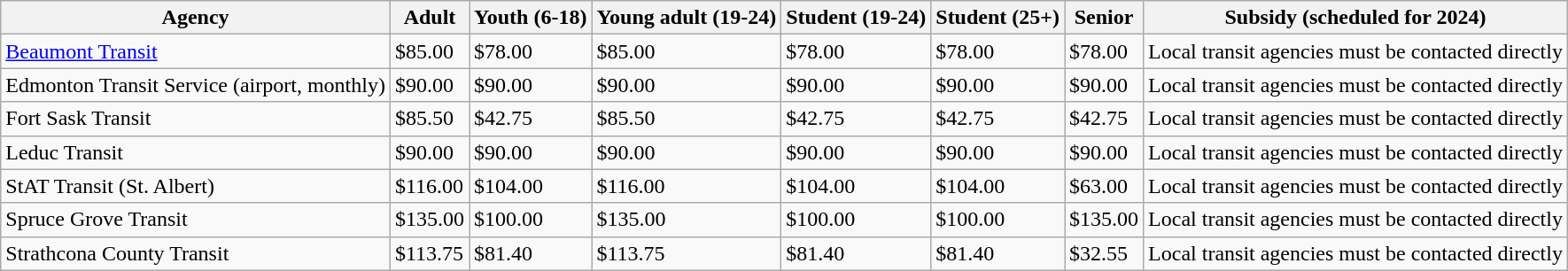<table class="wikitable">
<tr>
<th>Agency</th>
<th>Adult</th>
<th>Youth (6-18)</th>
<th>Young adult (19-24)</th>
<th>Student (19-24)</th>
<th>Student (25+)</th>
<th>Senior</th>
<th>Subsidy (scheduled for 2024)</th>
</tr>
<tr>
<td><a href='#'>Beaumont Transit</a></td>
<td>$85.00</td>
<td>$78.00</td>
<td>$85.00</td>
<td>$78.00</td>
<td>$78.00</td>
<td>$78.00</td>
<td>Local transit agencies must be contacted directly</td>
</tr>
<tr>
<td>Edmonton Transit Service (airport, monthly)</td>
<td>$90.00</td>
<td>$90.00</td>
<td>$90.00</td>
<td>$90.00</td>
<td>$90.00</td>
<td>$90.00</td>
<td>Local transit agencies must be contacted directly</td>
</tr>
<tr>
<td>Fort Sask Transit</td>
<td>$85.50</td>
<td>$42.75</td>
<td>$85.50</td>
<td>$42.75</td>
<td>$42.75</td>
<td>$42.75</td>
<td>Local transit agencies must be contacted directly</td>
</tr>
<tr>
<td>Leduc Transit</td>
<td>$90.00</td>
<td>$90.00</td>
<td>$90.00</td>
<td>$90.00</td>
<td>$90.00</td>
<td>$90.00</td>
<td>Local transit agencies must be contacted directly</td>
</tr>
<tr>
<td>StAT Transit (St. Albert)</td>
<td>$116.00</td>
<td>$104.00</td>
<td>$116.00</td>
<td>$104.00</td>
<td>$104.00</td>
<td>$63.00</td>
<td>Local transit agencies must be contacted directly</td>
</tr>
<tr>
<td>Spruce Grove Transit</td>
<td>$135.00</td>
<td>$100.00</td>
<td>$135.00</td>
<td>$100.00</td>
<td>$100.00</td>
<td>$135.00</td>
<td>Local transit agencies must be contacted directly</td>
</tr>
<tr>
<td>Strathcona County Transit</td>
<td>$113.75</td>
<td>$81.40</td>
<td>$113.75</td>
<td>$81.40</td>
<td>$81.40</td>
<td>$32.55</td>
<td>Local transit agencies must be contacted directly</td>
</tr>
</table>
